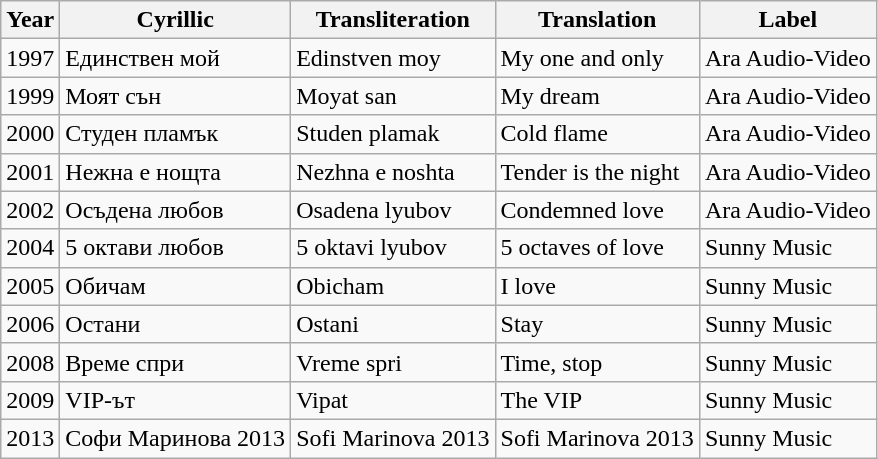<table class="wikitable">
<tr>
<th>Year</th>
<th>Cyrillic</th>
<th>Transliteration</th>
<th>Translation</th>
<th>Label</th>
</tr>
<tr>
<td>1997</td>
<td>Единствен мой</td>
<td>Edinstven moy</td>
<td>My one and only</td>
<td>Ara Audio-Video</td>
</tr>
<tr>
<td>1999</td>
<td>Моят сън</td>
<td>Moyat san</td>
<td>My dream</td>
<td>Ara Audio-Video</td>
</tr>
<tr>
<td>2000</td>
<td>Студен пламък</td>
<td>Studen plamak</td>
<td>Cold flame</td>
<td>Ara Audio-Video</td>
</tr>
<tr>
<td>2001</td>
<td>Нежна е нощта</td>
<td>Nezhna e noshta</td>
<td>Tender is the night</td>
<td>Ara Audio-Video</td>
</tr>
<tr>
<td>2002</td>
<td>Осъдена любов</td>
<td>Osadena lyubov</td>
<td>Condemned love</td>
<td>Ara Audio-Video</td>
</tr>
<tr>
<td>2004</td>
<td>5 октави любов</td>
<td>5 oktavi lyubov</td>
<td>5 octaves of love</td>
<td>Sunny Music</td>
</tr>
<tr>
<td>2005</td>
<td>Обичам</td>
<td>Obicham</td>
<td>I love</td>
<td>Sunny Music</td>
</tr>
<tr>
<td>2006</td>
<td>Остани</td>
<td>Ostani</td>
<td>Stay</td>
<td>Sunny Music</td>
</tr>
<tr>
<td>2008</td>
<td>Време спри</td>
<td>Vreme spri</td>
<td>Time, stop</td>
<td>Sunny Music</td>
</tr>
<tr>
<td>2009</td>
<td>VIP-ът</td>
<td>Vipat</td>
<td>The VIP</td>
<td>Sunny Music</td>
</tr>
<tr>
<td>2013</td>
<td>Софи Маринова 2013</td>
<td>Sofi Marinova 2013</td>
<td>Sofi Marinova 2013</td>
<td>Sunny Music</td>
</tr>
</table>
